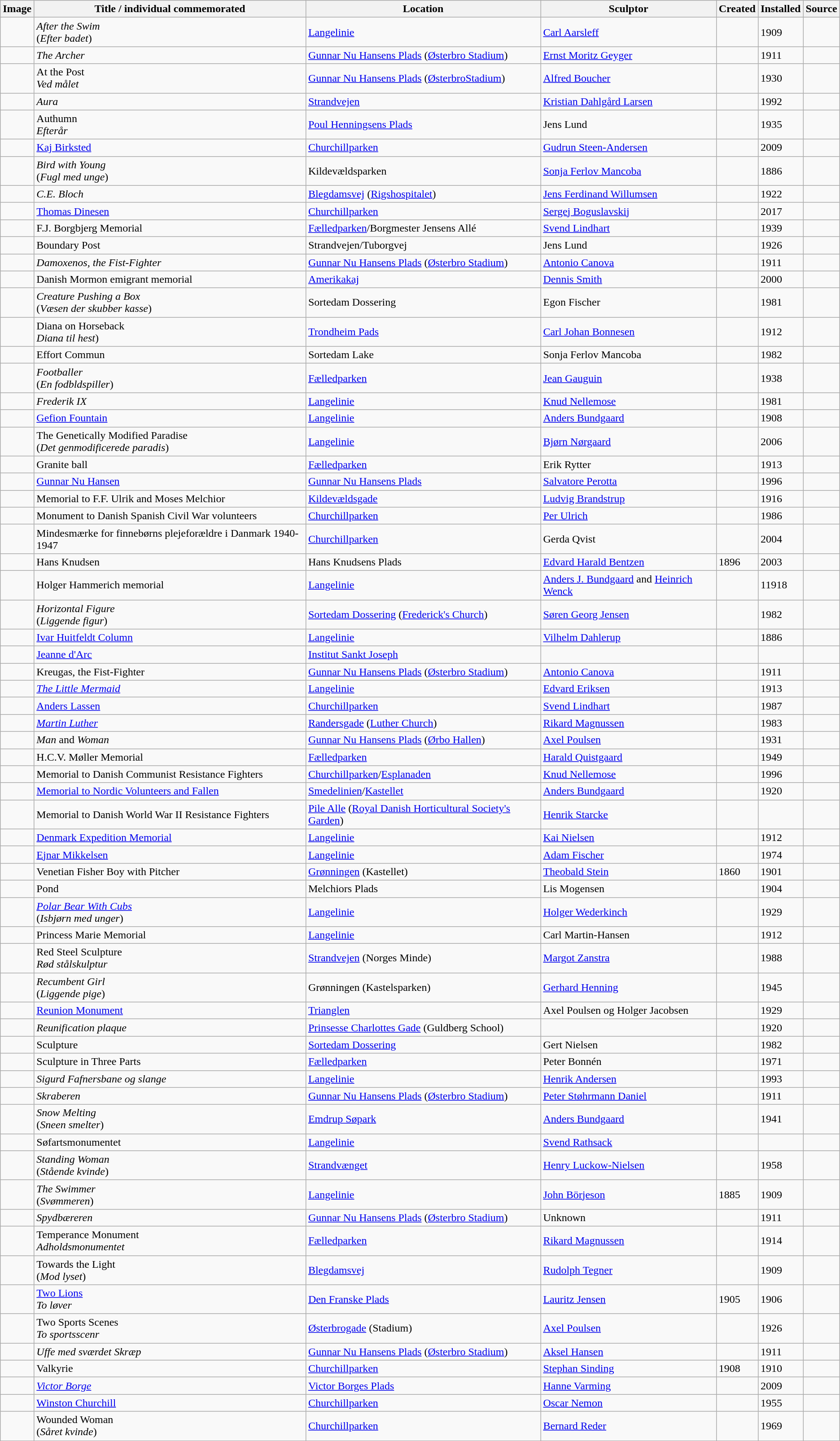<table class="wikitable sortable">
<tr>
<th>Image</th>
<th>Title / individual commemorated</th>
<th>Location</th>
<th>Sculptor</th>
<th>Created</th>
<th>Installed</th>
<th>Source</th>
</tr>
<tr>
<td></td>
<td><em>After the Swim</em> <br> (<em>Efter badet</em>)</td>
<td><a href='#'>Langelinie</a> <br> </td>
<td><a href='#'>Carl Aarsleff</a></td>
<td></td>
<td>1909</td>
<td></td>
</tr>
<tr>
<td></td>
<td><em>The Archer</em></td>
<td><a href='#'>Gunnar Nu Hansens Plads</a> (<a href='#'>Østerbro Stadium</a>) <br></td>
<td><a href='#'>Ernst Moritz Geyger</a></td>
<td></td>
<td>1911</td>
<td></td>
</tr>
<tr>
<td></td>
<td>At the Post<br><em>Ved målet</em></td>
<td><a href='#'>Gunnar Nu Hansens Plads</a> (<a href='#'>ØsterbroStadium</a>) <br></td>
<td><a href='#'>Alfred Boucher</a></td>
<td></td>
<td>1930</td>
<td></td>
</tr>
<tr>
<td></td>
<td><em>Aura</em></td>
<td><a href='#'>Strandvejen</a> <br> </td>
<td><a href='#'>Kristian Dahlgård Larsen</a></td>
<td></td>
<td>1992</td>
<td></td>
</tr>
<tr>
<td></td>
<td>Authumn <br> <em> Efterår</em></td>
<td><a href='#'>Poul Henningsens Plads</a></td>
<td>Jens Lund</td>
<td></td>
<td>1935</td>
<td></td>
</tr>
<tr>
<td></td>
<td><a href='#'>Kaj Birksted</a></td>
<td><a href='#'>Churchillparken</a> <br> </td>
<td><a href='#'>Gudrun Steen-Andersen</a></td>
<td></td>
<td>2009</td>
<td></td>
</tr>
<tr>
<td></td>
<td><em>Bird with Young</em> <br> (<em>Fugl med unge</em>)</td>
<td>Kildevældsparken <br> </td>
<td><a href='#'>Sonja Ferlov Mancoba</a></td>
<td></td>
<td>1886</td>
<td></td>
</tr>
<tr>
<td></td>
<td><em>C.E. Bloch</em></td>
<td><a href='#'>Blegdamsvej</a> (<a href='#'>Rigshospitalet</a>) <br> </td>
<td><a href='#'>Jens Ferdinand Willumsen</a></td>
<td></td>
<td>1922</td>
<td></td>
</tr>
<tr>
<td></td>
<td><a href='#'>Thomas Dinesen</a></td>
<td><a href='#'>Churchillparken</a></td>
<td><a href='#'>Sergej Boguslavskij</a></td>
<td></td>
<td>2017</td>
<td></td>
</tr>
<tr>
<td></td>
<td>F.J. Borgbjerg Memorial</td>
<td><a href='#'>Fælledparken</a>/Borgmester Jensens Allé <br> </td>
<td><a href='#'>Svend Lindhart</a></td>
<td></td>
<td>1939</td>
<td></td>
</tr>
<tr>
<td></td>
<td>Boundary Post</td>
<td>Strandvejen/Tuborgvej <br> </td>
<td>Jens Lund</td>
<td></td>
<td>1926</td>
<td></td>
</tr>
<tr>
<td></td>
<td><em>Damoxenos, the Fist-Fighter</em></td>
<td><a href='#'>Gunnar Nu Hansens Plads</a> (<a href='#'>Østerbro Stadium</a>) <br></td>
<td><a href='#'>Antonio Canova</a></td>
<td></td>
<td>1911</td>
<td></td>
</tr>
<tr>
<td></td>
<td>Danish Mormon emigrant memorial</td>
<td><a href='#'>Amerikakaj</a></td>
<td><a href='#'>Dennis Smith</a></td>
<td></td>
<td>2000</td>
<td></td>
</tr>
<tr>
<td></td>
<td><em>Creature Pushing a Box</em> <br> (<em>Væsen der skubber kasse</em>)</td>
<td>Sortedam Dossering <br> </td>
<td>Egon Fischer</td>
<td></td>
<td>1981</td>
<td></td>
</tr>
<tr>
<td></td>
<td>Diana on Horseback <br> <em>Diana til hest</em>)</td>
<td><a href='#'>Trondheim Pads</a> <br> </td>
<td><a href='#'>Carl Johan Bonnesen</a></td>
<td></td>
<td>1912</td>
<td></td>
</tr>
<tr>
<td></td>
<td>Effort Commun</td>
<td>Sortedam Lake</td>
<td>Sonja Ferlov Mancoba</td>
<td></td>
<td>1982</td>
<td></td>
</tr>
<tr>
<td></td>
<td><em>Footballer</em> <br> (<em>En fodbldspiller</em>)</td>
<td><a href='#'>Fælledparken</a> <br> </td>
<td><a href='#'>Jean Gauguin</a></td>
<td></td>
<td>1938</td>
<td></td>
</tr>
<tr>
<td></td>
<td><em>Frederik IX</em></td>
<td><a href='#'>Langelinie</a></td>
<td><a href='#'>Knud Nellemose</a></td>
<td></td>
<td>1981</td>
<td></td>
</tr>
<tr>
<td></td>
<td><a href='#'>Gefion Fountain</a></td>
<td><a href='#'>Langelinie</a> <br> </td>
<td><a href='#'>Anders Bundgaard</a></td>
<td></td>
<td>1908</td>
<td></td>
</tr>
<tr>
<td></td>
<td>The Genetically Modified Paradise <br> (<em>Det genmodificerede paradis</em>)</td>
<td><a href='#'>Langelinie</a> <br> </td>
<td><a href='#'>Bjørn Nørgaard</a></td>
<td></td>
<td>2006</td>
<td></td>
</tr>
<tr>
<td></td>
<td>Granite ball</td>
<td><a href='#'>Fælledparken</a> <br></td>
<td>Erik Rytter</td>
<td></td>
<td>1913</td>
<td></td>
</tr>
<tr>
<td></td>
<td><a href='#'>Gunnar Nu Hansen</a></td>
<td><a href='#'>Gunnar Nu Hansens Plads</a> <br> </td>
<td><a href='#'>Salvatore Perotta</a></td>
<td></td>
<td>1996</td>
<td></td>
</tr>
<tr>
<td></td>
<td>Memorial to F.F. Ulrik and Moses Melchior</td>
<td><a href='#'>Kildevældsgade</a> <br></td>
<td><a href='#'>Ludvig Brandstrup</a></td>
<td></td>
<td>1916</td>
<td></td>
</tr>
<tr>
<td></td>
<td>Monument to Danish Spanish Civil War volunteers</td>
<td><a href='#'>Churchillparken</a> <br> </td>
<td><a href='#'>Per Ulrich</a></td>
<td></td>
<td>1986</td>
<td></td>
</tr>
<tr>
<td></td>
<td>Mindesmærke for finnebørns plejeforældre i Danmark 1940-1947</td>
<td><a href='#'>Churchillparken</a> <br> </td>
<td>Gerda Qvist</td>
<td></td>
<td>2004</td>
<td></td>
</tr>
<tr>
<td></td>
<td>Hans Knudsen</td>
<td>Hans Knudsens Plads <br> </td>
<td><a href='#'>Edvard Harald Bentzen</a></td>
<td>1896</td>
<td>2003</td>
<td></td>
</tr>
<tr>
<td></td>
<td>Holger Hammerich memorial</td>
<td><a href='#'>Langelinie</a></td>
<td><a href='#'>Anders J. Bundgaard</a> and <a href='#'>Heinrich Wenck</a></td>
<td></td>
<td>11918</td>
<td></td>
</tr>
<tr>
<td></td>
<td><em>Horizontal Figure</em> <br> (<em>Liggende figur</em>)</td>
<td><a href='#'>Sortedam Dossering</a> (<a href='#'>Frederick's Church</a>) <br> </td>
<td><a href='#'>Søren Georg Jensen</a></td>
<td></td>
<td>1982</td>
<td></td>
</tr>
<tr>
<td></td>
<td><a href='#'>Ivar Huitfeldt Column</a></td>
<td><a href='#'>Langelinie</a> </td>
<td><a href='#'>Vilhelm Dahlerup</a></td>
<td></td>
<td>1886</td>
<td></td>
</tr>
<tr>
<td></td>
<td><a href='#'>Jeanne d'Arc</a></td>
<td><a href='#'>Institut Sankt Joseph</a></td>
<td></td>
<td></td>
<td></td>
<td></td>
</tr>
<tr>
<td></td>
<td>Kreugas, the Fist-Fighter</td>
<td><a href='#'>Gunnar Nu Hansens Plads</a> (<a href='#'>Østerbro Stadium</a>) <br></td>
<td><a href='#'>Antonio Canova</a></td>
<td></td>
<td>1911</td>
<td></td>
</tr>
<tr>
<td></td>
<td><em><a href='#'>The Little Mermaid</a></em></td>
<td><a href='#'>Langelinie</a> </td>
<td><a href='#'>Edvard Eriksen</a></td>
<td></td>
<td>1913</td>
<td></td>
</tr>
<tr>
<td></td>
<td><a href='#'>Anders Lassen</a></td>
<td><a href='#'>Churchillparken</a></td>
<td><a href='#'>Svend Lindhart</a></td>
<td></td>
<td>1987</td>
<td></td>
</tr>
<tr>
<td></td>
<td><em><a href='#'>Martin Luther</a></em></td>
<td><a href='#'>Randersgade</a> (<a href='#'>Luther Church</a>) </td>
<td><a href='#'>Rikard Magnussen</a></td>
<td></td>
<td>1983</td>
<td></td>
</tr>
<tr>
<td></td>
<td><em>Man</em> and <em>Woman</em></td>
<td><a href='#'>Gunnar Nu Hansens Plads</a> (<a href='#'>Ørbo Hallen</a>) <br></td>
<td><a href='#'>Axel Poulsen</a></td>
<td></td>
<td>1931</td>
<td></td>
</tr>
<tr>
<td></td>
<td>H.C.V. Møller Memorial</td>
<td><a href='#'>Fælledparken</a> <br></td>
<td><a href='#'>Harald Quistgaard</a></td>
<td></td>
<td>1949</td>
<td></td>
</tr>
<tr>
<td></td>
<td>Memorial to Danish Communist Resistance Fighters</td>
<td><a href='#'>Churchillparken</a>/<a href='#'>Esplanaden</a> <br></td>
<td><a href='#'>Knud Nellemose</a></td>
<td></td>
<td>1996</td>
<td></td>
</tr>
<tr>
<td></td>
<td><a href='#'>Memorial to Nordic Volunteers and Fallen</a></td>
<td><a href='#'>Smedelinien</a>/<a href='#'>Kastellet</a> <br></td>
<td><a href='#'>Anders Bundgaard</a></td>
<td></td>
<td>1920</td>
<td></td>
</tr>
<tr>
<td></td>
<td>Memorial to Danish World War II Resistance Fighters</td>
<td><a href='#'>Pile Alle</a> (<a href='#'>Royal Danish Horticultural Society's Garden</a>) <br></td>
<td><a href='#'>Henrik Starcke</a></td>
<td></td>
<td></td>
<td></td>
</tr>
<tr>
<td></td>
<td><a href='#'>Denmark Expedition Memorial</a></td>
<td><a href='#'>Langelinie</a> <br> </td>
<td><a href='#'>Kai Nielsen</a></td>
<td></td>
<td>1912</td>
<td></td>
</tr>
<tr>
<td></td>
<td><a href='#'>Ejnar Mikkelsen</a></td>
<td><a href='#'>Langelinie</a> </td>
<td><a href='#'>Adam Fischer</a></td>
<td></td>
<td>1974</td>
<td></td>
</tr>
<tr>
<td></td>
<td>Venetian Fisher Boy with Pitcher</td>
<td><a href='#'>Grønningen</a> (Kastellet) </td>
<td><a href='#'>Theobald Stein</a></td>
<td>1860</td>
<td>1901</td>
<td></td>
</tr>
<tr>
<td></td>
<td>Pond</td>
<td>Melchiors Plads</td>
<td>Lis Mogensen</td>
<td></td>
<td>1904</td>
<td></td>
</tr>
<tr>
<td></td>
<td><em><a href='#'>Polar Bear With Cubs</a></em> <br> (<em>Isbjørn med unger</em>)</td>
<td><a href='#'>Langelinie</a> <br> </td>
<td><a href='#'>Holger Wederkinch</a></td>
<td></td>
<td>1929</td>
<td></td>
</tr>
<tr>
<td></td>
<td>Princess Marie Memorial</td>
<td><a href='#'>Langelinie</a> <br> </td>
<td>Carl Martin-Hansen</td>
<td></td>
<td>1912</td>
<td></td>
</tr>
<tr>
<td></td>
<td>Red Steel Sculpture <br><em>Rød stålskulptur</em></td>
<td><a href='#'>Strandvejen</a> (Norges Minde)</td>
<td><a href='#'>Margot Zanstra</a></td>
<td></td>
<td>1988</td>
<td></td>
</tr>
<tr>
<td></td>
<td><em>Recumbent Girl</em> <br> (<em>Liggende pige</em>)</td>
<td>Grønningen (Kastelsparken)</td>
<td><a href='#'>Gerhard Henning</a></td>
<td></td>
<td>1945</td>
<td></td>
</tr>
<tr>
<td></td>
<td><a href='#'>Reunion Monument</a></td>
<td><a href='#'>Trianglen</a></td>
<td>Axel Poulsen og Holger Jacobsen</td>
<td></td>
<td>1929</td>
<td></td>
</tr>
<tr>
<td></td>
<td><em>Reunification plaque</em></td>
<td><a href='#'>Prinsesse Charlottes Gade</a> (Guldberg School)</td>
<td></td>
<td></td>
<td>1920</td>
<td></td>
</tr>
<tr>
<td></td>
<td>Sculpture</td>
<td><a href='#'>Sortedam Dossering</a> </td>
<td>Gert Nielsen</td>
<td></td>
<td>1982</td>
<td></td>
</tr>
<tr>
<td></td>
<td>Sculpture in Three Parts</td>
<td><a href='#'>Fælledparken</a></td>
<td>Peter Bonnén</td>
<td></td>
<td>1971</td>
<td></td>
</tr>
<tr>
<td></td>
<td><em>Sigurd Fafnersbane og slange</em></td>
<td><a href='#'>Langelinie</a> <br></td>
<td><a href='#'>Henrik Andersen</a></td>
<td></td>
<td>1993</td>
<td></td>
</tr>
<tr>
<td></td>
<td><em>Skraberen</em></td>
<td><a href='#'>Gunnar Nu Hansens Plads</a> (<a href='#'>Østerbro Stadium</a>) </td>
<td><a href='#'>Peter Støhrmann Daniel</a></td>
<td></td>
<td>1911</td>
<td></td>
</tr>
<tr>
<td></td>
<td><em>Snow Melting</em> <br> (<em>Sneen smelter</em>)</td>
<td><a href='#'>Emdrup Søpark</a> <br> </td>
<td><a href='#'>Anders Bundgaard</a></td>
<td></td>
<td>1941</td>
<td></td>
</tr>
<tr>
<td></td>
<td>Søfartsmonumentet</td>
<td><a href='#'>Langelinie</a></td>
<td><a href='#'>Svend Rathsack</a></td>
<td></td>
<td></td>
<td></td>
</tr>
<tr>
<td></td>
<td><em>Standing Woman</em> <br> (<em>Stående kvinde</em>)</td>
<td><a href='#'>Strandvænget</a> </td>
<td><a href='#'>Henry Luckow-Nielsen</a></td>
<td></td>
<td>1958</td>
<td></td>
</tr>
<tr>
<td></td>
<td><em>The Swimmer</em> <br> (<em>Svømmeren</em>)</td>
<td><a href='#'>Langelinie</a> <br> </td>
<td><a href='#'>John Börjeson</a></td>
<td>1885</td>
<td>1909</td>
<td></td>
</tr>
<tr>
<td></td>
<td><em>Spydbæreren</em></td>
<td><a href='#'>Gunnar Nu Hansens Plads</a> (<a href='#'>Østerbro Stadium</a>) <br></td>
<td>Unknown</td>
<td></td>
<td>1911</td>
<td></td>
</tr>
<tr>
<td></td>
<td>Temperance Monument <br> <em>Adholdsmonumentet</em></td>
<td><a href='#'>Fælledparken</a> <br></td>
<td><a href='#'>Rikard Magnussen</a></td>
<td></td>
<td>1914</td>
<td></td>
</tr>
<tr>
<td></td>
<td>Towards the Light <br> (<em>Mod lyset</em>)</td>
<td><a href='#'>Blegdamsvej</a> <br> </td>
<td><a href='#'>Rudolph Tegner</a></td>
<td></td>
<td>1909</td>
<td></td>
</tr>
<tr>
<td></td>
<td><a href='#'>Two Lions</a> <br><em>To løver</em></td>
<td><a href='#'>Den Franske Plads</a> </td>
<td><a href='#'>Lauritz Jensen</a></td>
<td>1905</td>
<td>1906</td>
<td></td>
</tr>
<tr>
<td></td>
<td>Two Sports Scenes<br><em>To sportsscenr</em></td>
<td><a href='#'>Østerbrogade</a> (Stadium) </td>
<td><a href='#'>Axel Poulsen</a></td>
<td></td>
<td>1926</td>
<td></td>
</tr>
<tr>
<td></td>
<td><em>Uffe med sværdet Skræp</em></td>
<td><a href='#'>Gunnar Nu Hansens Plads</a> (<a href='#'>Østerbro Stadium</a>) <br></td>
<td><a href='#'>Aksel Hansen</a></td>
<td></td>
<td>1911</td>
<td></td>
</tr>
<tr>
<td></td>
<td>Valkyrie</td>
<td><a href='#'>Churchillparken</a> <br> </td>
<td><a href='#'>Stephan Sinding</a></td>
<td>1908</td>
<td>1910</td>
<td></td>
</tr>
<tr>
<td></td>
<td><em><a href='#'>Victor Borge</a></em></td>
<td><a href='#'>Victor Borges Plads</a> <br> </td>
<td><a href='#'>Hanne Varming</a></td>
<td></td>
<td>2009</td>
<td></td>
</tr>
<tr>
<td></td>
<td><a href='#'>Winston Churchill</a></td>
<td><a href='#'>Churchillparken</a> <br> </td>
<td><a href='#'>Oscar Nemon</a></td>
<td></td>
<td>1955</td>
<td></td>
</tr>
<tr>
<td></td>
<td>Wounded Woman<br> (<em>Såret kvinde</em>)</td>
<td><a href='#'>Churchillparken</a> <br> </td>
<td><a href='#'>Bernard Reder</a></td>
<td></td>
<td>1969</td>
<td></td>
</tr>
<tr>
</tr>
</table>
